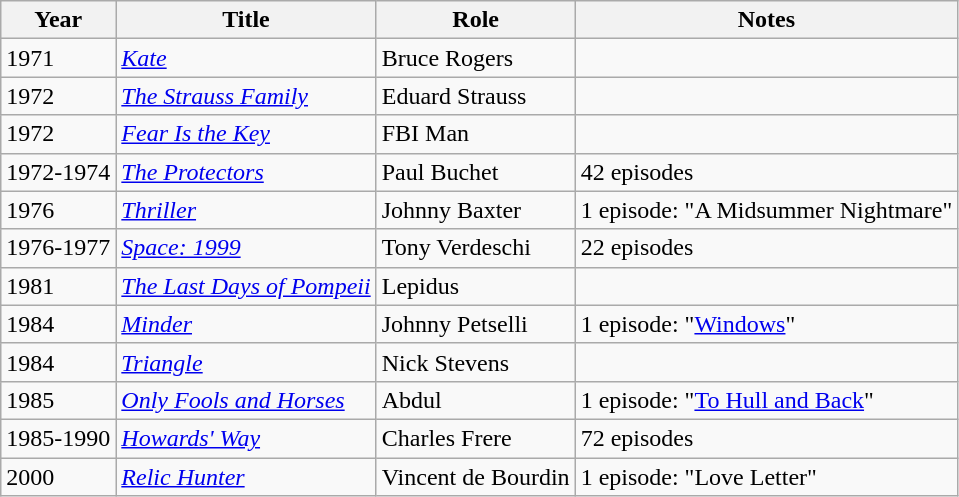<table class="wikitable">
<tr>
<th>Year</th>
<th>Title</th>
<th>Role</th>
<th>Notes</th>
</tr>
<tr>
<td>1971</td>
<td><em><a href='#'>Kate</a></em></td>
<td>Bruce Rogers</td>
<td></td>
</tr>
<tr>
<td>1972</td>
<td><em><a href='#'>The Strauss Family</a></em></td>
<td>Eduard Strauss</td>
<td></td>
</tr>
<tr>
<td>1972</td>
<td><em><a href='#'>Fear Is the Key</a></em></td>
<td>FBI Man</td>
<td></td>
</tr>
<tr>
<td>1972-1974</td>
<td><em><a href='#'>The Protectors</a></em></td>
<td>Paul Buchet</td>
<td>42 episodes</td>
</tr>
<tr>
<td>1976</td>
<td><em><a href='#'>Thriller</a></em></td>
<td>Johnny Baxter</td>
<td>1 episode: "A Midsummer Nightmare"</td>
</tr>
<tr>
<td>1976-1977</td>
<td><em><a href='#'>Space: 1999</a></em></td>
<td>Tony Verdeschi</td>
<td>22 episodes</td>
</tr>
<tr>
<td>1981</td>
<td><em><a href='#'>The Last Days of Pompeii</a></em></td>
<td>Lepidus</td>
<td></td>
</tr>
<tr>
<td>1984</td>
<td><em><a href='#'>Minder</a></em></td>
<td>Johnny Petselli</td>
<td>1 episode: "<a href='#'>Windows</a>"</td>
</tr>
<tr>
<td>1984</td>
<td><em><a href='#'>Triangle</a></em></td>
<td>Nick Stevens</td>
<td></td>
</tr>
<tr>
<td>1985</td>
<td><em><a href='#'>Only Fools and Horses</a></em></td>
<td>Abdul</td>
<td>1 episode: "<a href='#'>To Hull and Back</a>"</td>
</tr>
<tr>
<td>1985-1990</td>
<td><em><a href='#'>Howards' Way</a></em></td>
<td>Charles Frere</td>
<td>72 episodes</td>
</tr>
<tr>
<td>2000</td>
<td><em><a href='#'>Relic Hunter</a></em></td>
<td>Vincent de Bourdin</td>
<td>1 episode: "Love Letter"</td>
</tr>
</table>
